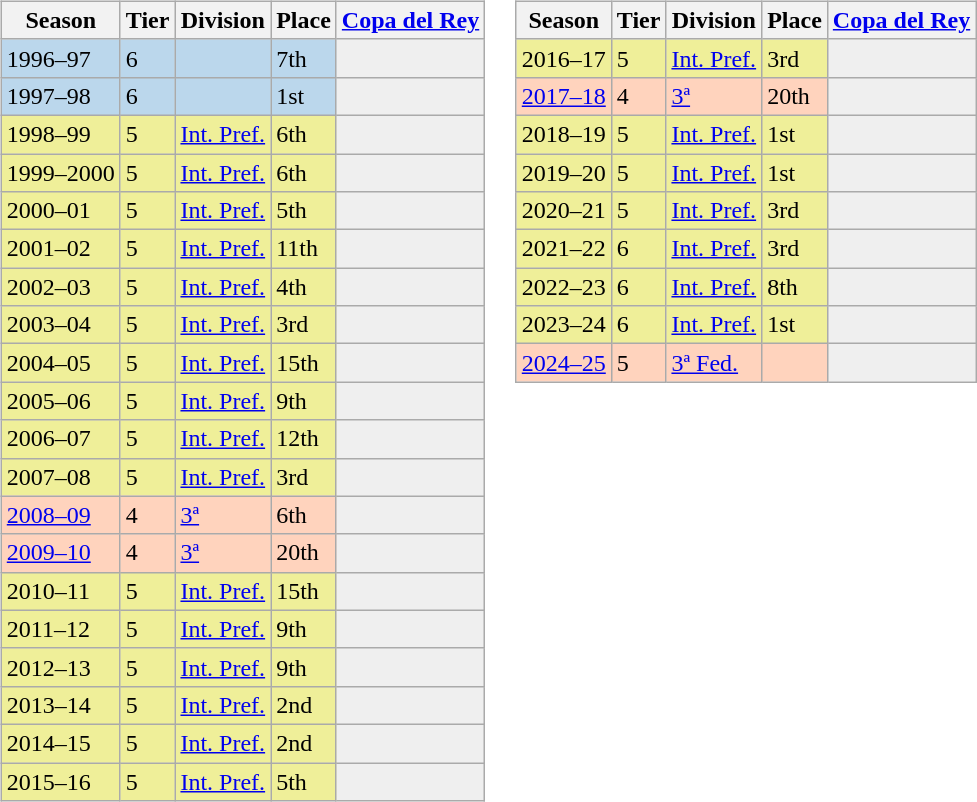<table>
<tr>
<td valign="top" width=0%><br><table class="wikitable">
<tr style="background:#f0f6fa;">
<th>Season</th>
<th>Tier</th>
<th>Division</th>
<th>Place</th>
<th><a href='#'>Copa del Rey</a></th>
</tr>
<tr>
<td style="background:#BBD7EC;">1996–97</td>
<td style="background:#BBD7EC;">6</td>
<td style="background:#BBD7EC;"></td>
<td style="background:#BBD7EC;">7th</td>
<th style="background:#efefef;"></th>
</tr>
<tr>
<td style="background:#BBD7EC;">1997–98</td>
<td style="background:#BBD7EC;">6</td>
<td style="background:#BBD7EC;"></td>
<td style="background:#BBD7EC;">1st</td>
<th style="background:#efefef;"></th>
</tr>
<tr>
<td style="background:#EFEF99;">1998–99</td>
<td style="background:#EFEF99;">5</td>
<td style="background:#EFEF99;"><a href='#'>Int. Pref.</a></td>
<td style="background:#EFEF99;">6th</td>
<th style="background:#efefef;"></th>
</tr>
<tr>
<td style="background:#EFEF99;">1999–2000</td>
<td style="background:#EFEF99;">5</td>
<td style="background:#EFEF99;"><a href='#'>Int. Pref.</a></td>
<td style="background:#EFEF99;">6th</td>
<th style="background:#efefef;"></th>
</tr>
<tr>
<td style="background:#EFEF99;">2000–01</td>
<td style="background:#EFEF99;">5</td>
<td style="background:#EFEF99;"><a href='#'>Int. Pref.</a></td>
<td style="background:#EFEF99;">5th</td>
<th style="background:#efefef;"></th>
</tr>
<tr>
<td style="background:#EFEF99;">2001–02</td>
<td style="background:#EFEF99;">5</td>
<td style="background:#EFEF99;"><a href='#'>Int. Pref.</a></td>
<td style="background:#EFEF99;">11th</td>
<th style="background:#efefef;"></th>
</tr>
<tr>
<td style="background:#EFEF99;">2002–03</td>
<td style="background:#EFEF99;">5</td>
<td style="background:#EFEF99;"><a href='#'>Int. Pref.</a></td>
<td style="background:#EFEF99;">4th</td>
<th style="background:#efefef;"></th>
</tr>
<tr>
<td style="background:#EFEF99;">2003–04</td>
<td style="background:#EFEF99;">5</td>
<td style="background:#EFEF99;"><a href='#'>Int. Pref.</a></td>
<td style="background:#EFEF99;">3rd</td>
<th style="background:#efefef;"></th>
</tr>
<tr>
<td style="background:#EFEF99;">2004–05</td>
<td style="background:#EFEF99;">5</td>
<td style="background:#EFEF99;"><a href='#'>Int. Pref.</a></td>
<td style="background:#EFEF99;">15th</td>
<th style="background:#efefef;"></th>
</tr>
<tr>
<td style="background:#EFEF99;">2005–06</td>
<td style="background:#EFEF99;">5</td>
<td style="background:#EFEF99;"><a href='#'>Int. Pref.</a></td>
<td style="background:#EFEF99;">9th</td>
<th style="background:#efefef;"></th>
</tr>
<tr>
<td style="background:#EFEF99;">2006–07</td>
<td style="background:#EFEF99;">5</td>
<td style="background:#EFEF99;"><a href='#'>Int. Pref.</a></td>
<td style="background:#EFEF99;">12th</td>
<th style="background:#efefef;"></th>
</tr>
<tr>
<td style="background:#EFEF99;">2007–08</td>
<td style="background:#EFEF99;">5</td>
<td style="background:#EFEF99;"><a href='#'>Int. Pref.</a></td>
<td style="background:#EFEF99;">3rd</td>
<th style="background:#efefef;"></th>
</tr>
<tr>
<td style="background:#FFD3BD;"><a href='#'>2008–09</a></td>
<td style="background:#FFD3BD;">4</td>
<td style="background:#FFD3BD;"><a href='#'>3ª</a></td>
<td style="background:#FFD3BD;">6th</td>
<td style="background:#efefef;"></td>
</tr>
<tr>
<td style="background:#FFD3BD;"><a href='#'>2009–10</a></td>
<td style="background:#FFD3BD;">4</td>
<td style="background:#FFD3BD;"><a href='#'>3ª</a></td>
<td style="background:#FFD3BD;">20th</td>
<td style="background:#efefef;"></td>
</tr>
<tr>
<td style="background:#EFEF99;">2010–11</td>
<td style="background:#EFEF99;">5</td>
<td style="background:#EFEF99;"><a href='#'>Int. Pref.</a></td>
<td style="background:#EFEF99;">15th</td>
<th style="background:#efefef;"></th>
</tr>
<tr>
<td style="background:#EFEF99;">2011–12</td>
<td style="background:#EFEF99;">5</td>
<td style="background:#EFEF99;"><a href='#'>Int. Pref.</a></td>
<td style="background:#EFEF99;">9th</td>
<th style="background:#efefef;"></th>
</tr>
<tr>
<td style="background:#EFEF99;">2012–13</td>
<td style="background:#EFEF99;">5</td>
<td style="background:#EFEF99;"><a href='#'>Int. Pref.</a></td>
<td style="background:#EFEF99;">9th</td>
<th style="background:#efefef;"></th>
</tr>
<tr>
<td style="background:#EFEF99;">2013–14</td>
<td style="background:#EFEF99;">5</td>
<td style="background:#EFEF99;"><a href='#'>Int. Pref.</a></td>
<td style="background:#EFEF99;">2nd</td>
<th style="background:#efefef;"></th>
</tr>
<tr>
<td style="background:#EFEF99;">2014–15</td>
<td style="background:#EFEF99;">5</td>
<td style="background:#EFEF99;"><a href='#'>Int. Pref.</a></td>
<td style="background:#EFEF99;">2nd</td>
<th style="background:#efefef;"></th>
</tr>
<tr>
<td style="background:#EFEF99;">2015–16</td>
<td style="background:#EFEF99;">5</td>
<td style="background:#EFEF99;"><a href='#'>Int. Pref.</a></td>
<td style="background:#EFEF99;">5th</td>
<th style="background:#efefef;"></th>
</tr>
</table>
</td>
<td valign="top" width=0%><br><table class="wikitable">
<tr style="background:#f0f6fa;">
<th>Season</th>
<th>Tier</th>
<th>Division</th>
<th>Place</th>
<th><a href='#'>Copa del Rey</a></th>
</tr>
<tr>
<td style="background:#EFEF99;">2016–17</td>
<td style="background:#EFEF99;">5</td>
<td style="background:#EFEF99;"><a href='#'>Int. Pref.</a></td>
<td style="background:#EFEF99;">3rd</td>
<th style="background:#efefef;"></th>
</tr>
<tr>
<td style="background:#FFD3BD;"><a href='#'>2017–18</a></td>
<td style="background:#FFD3BD;">4</td>
<td style="background:#FFD3BD;"><a href='#'>3ª</a></td>
<td style="background:#FFD3BD;">20th</td>
<td style="background:#efefef;"></td>
</tr>
<tr>
<td style="background:#EFEF99;">2018–19</td>
<td style="background:#EFEF99;">5</td>
<td style="background:#EFEF99;"><a href='#'>Int. Pref.</a></td>
<td style="background:#EFEF99;">1st</td>
<th style="background:#efefef;"></th>
</tr>
<tr>
<td style="background:#EFEF99;">2019–20</td>
<td style="background:#EFEF99;">5</td>
<td style="background:#EFEF99;"><a href='#'>Int. Pref.</a></td>
<td style="background:#EFEF99;">1st</td>
<th style="background:#efefef;"></th>
</tr>
<tr>
<td style="background:#EFEF99;">2020–21</td>
<td style="background:#EFEF99;">5</td>
<td style="background:#EFEF99;"><a href='#'>Int. Pref.</a></td>
<td style="background:#EFEF99;">3rd</td>
<th style="background:#efefef;"></th>
</tr>
<tr>
<td style="background:#EFEF99;">2021–22</td>
<td style="background:#EFEF99;">6</td>
<td style="background:#EFEF99;"><a href='#'>Int. Pref.</a></td>
<td style="background:#EFEF99;">3rd</td>
<th style="background:#efefef;"></th>
</tr>
<tr>
<td style="background:#EFEF99;">2022–23</td>
<td style="background:#EFEF99;">6</td>
<td style="background:#EFEF99;"><a href='#'>Int. Pref.</a></td>
<td style="background:#EFEF99;">8th</td>
<th style="background:#efefef;"></th>
</tr>
<tr>
<td style="background:#EFEF99;">2023–24</td>
<td style="background:#EFEF99;">6</td>
<td style="background:#EFEF99;"><a href='#'>Int. Pref.</a></td>
<td style="background:#EFEF99;">1st</td>
<th style="background:#efefef;"></th>
</tr>
<tr>
<td style="background:#FFD3BD;"><a href='#'>2024–25</a></td>
<td style="background:#FFD3BD;">5</td>
<td style="background:#FFD3BD;"><a href='#'>3ª Fed.</a></td>
<td style="background:#FFD3BD;"></td>
<td style="background:#efefef;"></td>
</tr>
</table>
</td>
</tr>
</table>
